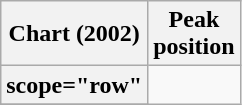<table class="wikitable sortable plainrowheaders">
<tr>
<th>Chart (2002)</th>
<th>Peak<br>position</th>
</tr>
<tr>
<th>scope="row" </th>
</tr>
<tr>
</tr>
</table>
